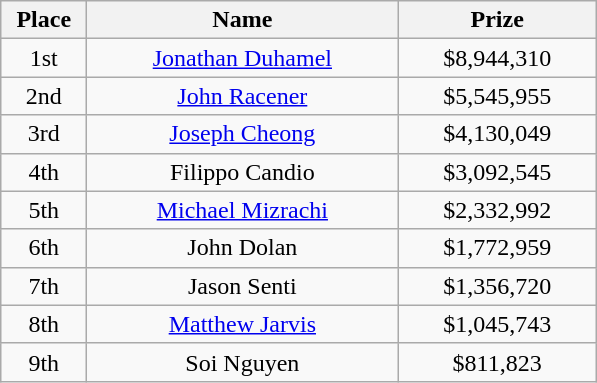<table class="wikitable">
<tr>
<th width="50">Place</th>
<th width="200">Name</th>
<th width="125">Prize</th>
</tr>
<tr>
<td align = "center">1st</td>
<td align = "center"><a href='#'>Jonathan Duhamel</a></td>
<td align = "center">$8,944,310</td>
</tr>
<tr>
<td align = "center">2nd</td>
<td align = "center"><a href='#'>John Racener</a></td>
<td align = "center">$5,545,955</td>
</tr>
<tr>
<td align = "center">3rd</td>
<td align = "center"><a href='#'>Joseph Cheong</a></td>
<td align = "center">$4,130,049</td>
</tr>
<tr>
<td align = "center">4th</td>
<td align = "center">Filippo Candio</td>
<td align = "center">$3,092,545</td>
</tr>
<tr>
<td align = "center">5th</td>
<td align = "center"><a href='#'>Michael Mizrachi</a></td>
<td align = "center">$2,332,992</td>
</tr>
<tr>
<td align = "center">6th</td>
<td align = "center">John Dolan</td>
<td align = "center">$1,772,959</td>
</tr>
<tr>
<td align = "center">7th</td>
<td align = "center">Jason Senti</td>
<td align = "center">$1,356,720</td>
</tr>
<tr>
<td align = "center">8th</td>
<td align = "center"><a href='#'>Matthew Jarvis</a></td>
<td align = "center">$1,045,743</td>
</tr>
<tr>
<td align = "center">9th</td>
<td align = "center">Soi Nguyen</td>
<td align = "center">$811,823</td>
</tr>
</table>
